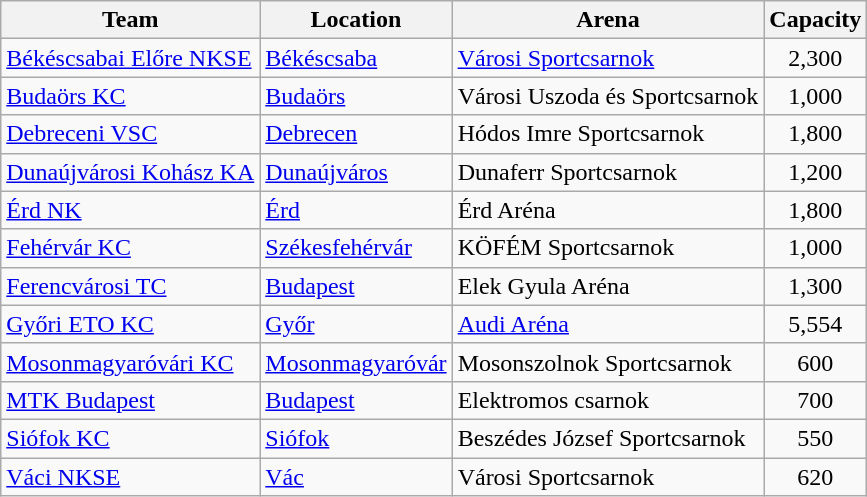<table class="wikitable sortable" style="text-align: left;">
<tr>
<th>Team</th>
<th>Location</th>
<th>Arena</th>
<th>Capacity</th>
</tr>
<tr>
<td><a href='#'>Békéscsabai Előre NKSE</a></td>
<td><a href='#'>Békéscsaba</a></td>
<td><a href='#'>Városi Sportcsarnok</a></td>
<td align="center">2,300</td>
</tr>
<tr>
<td><a href='#'>Budaörs KC</a></td>
<td><a href='#'>Budaörs</a></td>
<td>Városi Uszoda és Sportcsarnok</td>
<td align="center">1,000</td>
</tr>
<tr>
<td><a href='#'>Debreceni VSC</a></td>
<td><a href='#'>Debrecen</a></td>
<td>Hódos Imre Sportcsarnok</td>
<td align="center">1,800</td>
</tr>
<tr>
<td><a href='#'>Dunaújvárosi Kohász KA</a></td>
<td><a href='#'>Dunaújváros</a></td>
<td>Dunaferr Sportcsarnok</td>
<td align="center">1,200</td>
</tr>
<tr>
<td><a href='#'>Érd NK</a></td>
<td><a href='#'>Érd</a></td>
<td>Érd Aréna</td>
<td align="center">1,800</td>
</tr>
<tr>
<td><a href='#'>Fehérvár KC</a></td>
<td><a href='#'>Székesfehérvár</a></td>
<td>KÖFÉM Sportcsarnok</td>
<td align="center">1,000</td>
</tr>
<tr>
<td><a href='#'>Ferencvárosi TC</a></td>
<td><a href='#'>Budapest</a></td>
<td>Elek Gyula Aréna</td>
<td align="center">1,300</td>
</tr>
<tr>
<td><a href='#'>Győri ETO KC</a></td>
<td><a href='#'>Győr</a></td>
<td><a href='#'>Audi Aréna</a></td>
<td align="center">5,554</td>
</tr>
<tr>
<td><a href='#'>Mosonmagyaróvári KC</a></td>
<td><a href='#'>Mosonmagyaróvár</a></td>
<td>Mosonszolnok Sportcsarnok</td>
<td align="center">600</td>
</tr>
<tr>
<td><a href='#'>MTK Budapest</a></td>
<td><a href='#'>Budapest</a></td>
<td>Elektromos csarnok</td>
<td align="center">700</td>
</tr>
<tr>
<td><a href='#'>Siófok KC</a></td>
<td><a href='#'>Siófok</a></td>
<td>Beszédes József Sportcsarnok</td>
<td align="center">550</td>
</tr>
<tr>
<td><a href='#'>Váci NKSE</a></td>
<td><a href='#'>Vác</a></td>
<td>Városi Sportcsarnok</td>
<td align="center">620</td>
</tr>
</table>
